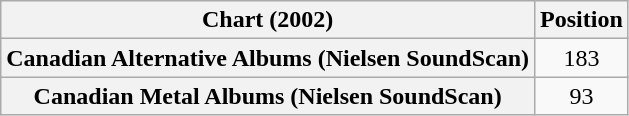<table class="wikitable plainrowheaders">
<tr>
<th>Chart (2002)</th>
<th>Position</th>
</tr>
<tr>
<th scope="row">Canadian Alternative Albums (Nielsen SoundScan)</th>
<td align=center>183</td>
</tr>
<tr>
<th scope="row">Canadian Metal Albums (Nielsen SoundScan)</th>
<td align=center>93</td>
</tr>
</table>
